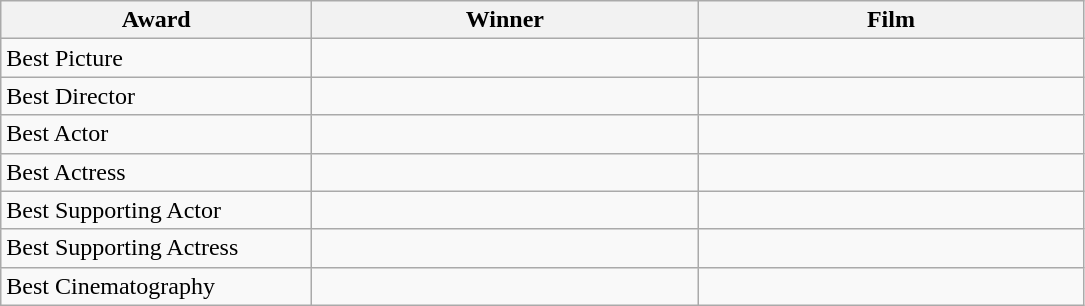<table class="wikitable">
<tr>
<th width="200"><strong>Award</strong></th>
<th width="250"><strong>Winner</strong></th>
<th width="250"><strong>Film</strong></th>
</tr>
<tr>
<td>Best Picture</td>
<td></td>
<td></td>
</tr>
<tr>
<td>Best Director</td>
<td></td>
<td></td>
</tr>
<tr>
<td>Best Actor</td>
<td></td>
<td></td>
</tr>
<tr>
<td>Best Actress</td>
<td></td>
<td></td>
</tr>
<tr>
<td>Best Supporting Actor</td>
<td></td>
<td></td>
</tr>
<tr>
<td>Best Supporting Actress</td>
<td></td>
<td></td>
</tr>
<tr>
<td>Best Cinematography</td>
<td></td>
<td></td>
</tr>
</table>
